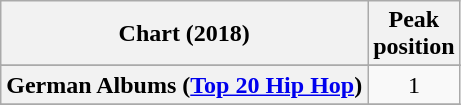<table class="wikitable sortable plainrowheaders" style="text-align:center">
<tr>
<th scope="col">Chart (2018)</th>
<th scope="col">Peak<br> position</th>
</tr>
<tr>
</tr>
<tr>
</tr>
<tr>
<th scope="row">German Albums (<a href='#'>Top 20 Hip Hop</a>)</th>
<td>1</td>
</tr>
<tr>
</tr>
</table>
